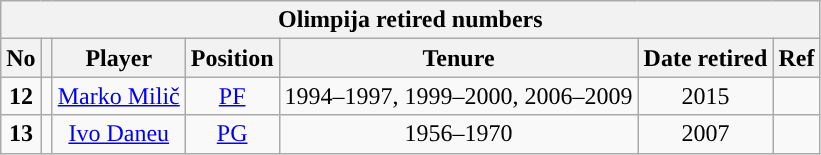<table class="wikitable sortable" style="text-align:center">
<tr>
<th colspan="7">Olimpija retired numbers</th>
</tr>
<tr>
<th>No</th>
<th></th>
<th>Player</th>
<th>Position</th>
<th>Tenure</th>
<th>Date retired</th>
<th>Ref</th>
</tr>
<tr>
<td><strong>12</strong></td>
<td></td>
<td><a href='#'>Marko Milič</a></td>
<td><a href='#'>PF</a></td>
<td>1994–1997, 1999–2000, 2006–2009</td>
<td>2015</td>
<td></td>
</tr>
<tr>
<td><strong>13</strong></td>
<td></td>
<td><a href='#'>Ivo Daneu</a></td>
<td><a href='#'>PG</a></td>
<td>1956–1970</td>
<td>2007</td>
<td></td>
</tr>
</table>
